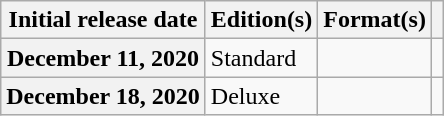<table class="wikitable plainrowheaders">
<tr>
<th scope="col">Initial release date</th>
<th scope="col">Edition(s)</th>
<th scope="col">Format(s)</th>
<th scope="col"></th>
</tr>
<tr>
<th scope="row">December 11, 2020</th>
<td>Standard</td>
<td></td>
<td></td>
</tr>
<tr>
<th scope="row">December 18, 2020</th>
<td>Deluxe</td>
<td></td>
<td></td>
</tr>
</table>
